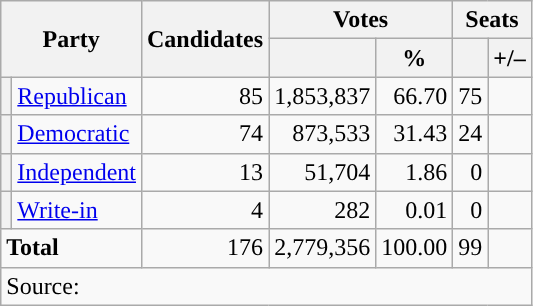<table class="wikitable">
<tr>
<th rowspan="2" colspan="2">Party</th>
<th rowspan="2">Candidates</th>
<th colspan="2">Votes</th>
<th colspan="4">Seats</th>
</tr>
<tr>
<th></th>
<th>%</th>
<th></th>
<th>+/–</th>
</tr>
<tr>
<th style="background-color:"></th>
<td><a href='#'>Republican</a></td>
<td align="right">85</td>
<td align="right">1,853,837</td>
<td align="right">66.70</td>
<td align="right">75</td>
<td align="center"></td>
</tr>
<tr>
<th style="background-color:"></th>
<td><a href='#'>Democratic</a></td>
<td align="right">74</td>
<td align="right">873,533</td>
<td align="right">31.43</td>
<td align="right">24</td>
<td align="center"></td>
</tr>
<tr>
<th style="background-color:"></th>
<td><a href='#'>Independent</a></td>
<td align="right">13</td>
<td align="right">51,704</td>
<td align="right">1.86</td>
<td align="right">0</td>
<td align="center"></td>
</tr>
<tr>
<th style="background-color:"></th>
<td align="left"><a href='#'>Write-in</a></td>
<td align="right">4</td>
<td align="right">282</td>
<td align="right">0.01</td>
<td align="right">0</td>
<td align="center"></td>
</tr>
<tr>
<td colspan="2" align="left"><strong>Total</strong></td>
<td align="right">176</td>
<td align="center">2,779,356</td>
<td align="right">100.00</td>
<td align="right">99</td>
<td align="center"></td>
</tr>
<tr>
<td colspan="10">Source: </td>
</tr>
</table>
